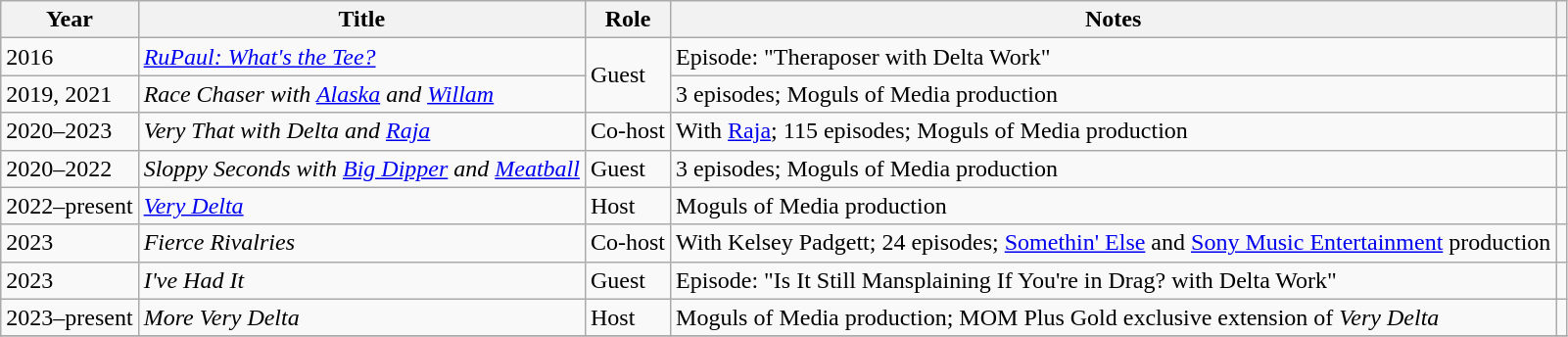<table class="wikitable plainrowheaders" style="text-align:left;">
<tr>
<th>Year</th>
<th>Title</th>
<th>Role</th>
<th>Notes</th>
<th></th>
</tr>
<tr>
<td>2016</td>
<td><em><a href='#'>RuPaul: What's the Tee?</a></em></td>
<td rowspan="2">Guest</td>
<td>Episode: "Theraposer with Delta Work"</td>
<td></td>
</tr>
<tr>
<td>2019, 2021</td>
<td><em>Race Chaser with <a href='#'>Alaska</a> and <a href='#'>Willam</a></em></td>
<td>3 episodes; Moguls of Media production</td>
<td></td>
</tr>
<tr>
<td>2020–2023</td>
<td><em>Very That with Delta and <a href='#'>Raja</a></em></td>
<td>Co-host</td>
<td>With <a href='#'>Raja</a>; 115 episodes; Moguls of Media production</td>
<td></td>
</tr>
<tr>
<td>2020–2022</td>
<td><em>Sloppy Seconds with <a href='#'>Big Dipper</a> and <a href='#'>Meatball</a></em></td>
<td>Guest</td>
<td>3 episodes; Moguls of Media production</td>
<td></td>
</tr>
<tr>
<td>2022–present</td>
<td><em><a href='#'>Very Delta</a></em></td>
<td>Host</td>
<td>Moguls of Media production</td>
<td></td>
</tr>
<tr>
<td>2023</td>
<td><em>Fierce Rivalries</em></td>
<td>Co-host</td>
<td>With Kelsey Padgett; 24 episodes; <a href='#'>Somethin' Else</a> and <a href='#'>Sony Music Entertainment</a> production</td>
<td></td>
</tr>
<tr>
<td>2023</td>
<td><em>I've Had It</em></td>
<td>Guest</td>
<td>Episode: "Is It Still Mansplaining If You're in Drag? with Delta Work"</td>
<td></td>
</tr>
<tr>
<td>2023–present</td>
<td><em>More Very Delta</em></td>
<td>Host</td>
<td>Moguls of Media production; MOM Plus Gold exclusive extension of <em>Very Delta</em></td>
<td></td>
</tr>
<tr>
</tr>
</table>
